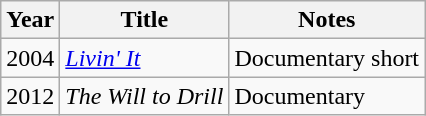<table class="wikitable">
<tr>
<th>Year</th>
<th>Title</th>
<th>Notes</th>
</tr>
<tr>
<td>2004</td>
<td><em><a href='#'>Livin' It</a></em></td>
<td>Documentary short</td>
</tr>
<tr>
<td>2012</td>
<td><em>The Will to Drill</em></td>
<td>Documentary</td>
</tr>
</table>
